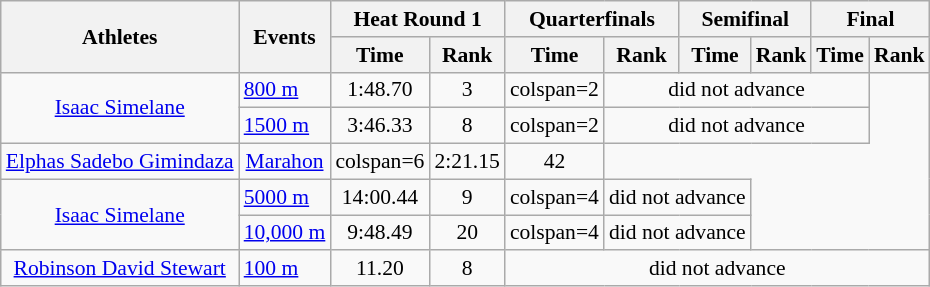<table class=wikitable style=font-size:90%>
<tr>
<th rowspan=2>Athletes</th>
<th rowspan=2>Events</th>
<th colspan=2>Heat Round 1</th>
<th colspan=2>Quarterfinals</th>
<th colspan=2>Semifinal</th>
<th colspan=2>Final</th>
</tr>
<tr>
<th>Time</th>
<th>Rank</th>
<th>Time</th>
<th>Rank</th>
<th>Time</th>
<th>Rank</th>
<th>Time</th>
<th>Rank</th>
</tr>
<tr align=center>
<td align=center rowspan=2><a href='#'>Isaac Simelane</a></td>
<td align=left><a href='#'>800 m</a></td>
<td>1:48.70</td>
<td>3</td>
<td>colspan=2 </td>
<td colspan=4>did not advance</td>
</tr>
<tr align=center>
<td align=left><a href='#'>1500 m</a></td>
<td>3:46.33</td>
<td>8</td>
<td>colspan=2 </td>
<td colspan=4>did not advance</td>
</tr>
<tr align=center>
<td align=center><a href='#'>Elphas Sadebo Gimindaza</a></td>
<td><a href='#'>Marahon</a></td>
<td>colspan=6 </td>
<td align=center>2:21.15</td>
<td align=center>42</td>
</tr>
<tr align=center>
<td align=center rowspan=2><a href='#'>Isaac Simelane</a></td>
<td align=left><a href='#'>5000 m</a></td>
<td>14:00.44</td>
<td>9</td>
<td>colspan=4 </td>
<td colspan=2>did not advance</td>
</tr>
<tr align=center>
<td align=left><a href='#'>10,000 m</a></td>
<td>9:48.49</td>
<td>20</td>
<td>colspan=4 </td>
<td colspan=2>did not advance</td>
</tr>
<tr align=center>
<td align=center><a href='#'>Robinson David Stewart</a></td>
<td align=left><a href='#'>100 m</a></td>
<td>11.20</td>
<td>8</td>
<td colspan=6>did not advance</td>
</tr>
</table>
